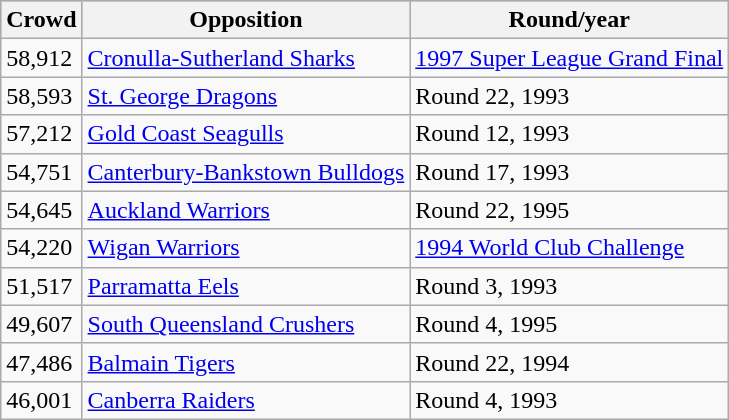<table class="wikitable">
<tr bgcolor=#bdb76b>
<th>Crowd</th>
<th>Opposition</th>
<th>Round/year</th>
</tr>
<tr>
<td>58,912</td>
<td><a href='#'>Cronulla-Sutherland Sharks</a></td>
<td><a href='#'>1997 Super League Grand Final</a></td>
</tr>
<tr>
<td>58,593</td>
<td><a href='#'>St. George Dragons</a></td>
<td>Round 22, 1993</td>
</tr>
<tr>
<td>57,212</td>
<td><a href='#'>Gold Coast Seagulls</a></td>
<td>Round 12, 1993</td>
</tr>
<tr>
<td>54,751</td>
<td><a href='#'>Canterbury-Bankstown Bulldogs</a></td>
<td>Round 17, 1993</td>
</tr>
<tr>
<td>54,645</td>
<td><a href='#'>Auckland Warriors</a></td>
<td>Round 22, 1995</td>
</tr>
<tr>
<td>54,220</td>
<td><a href='#'>Wigan Warriors</a></td>
<td><a href='#'>1994 World Club Challenge</a></td>
</tr>
<tr>
<td>51,517</td>
<td><a href='#'>Parramatta Eels</a></td>
<td>Round 3, 1993</td>
</tr>
<tr>
<td>49,607</td>
<td><a href='#'>South Queensland Crushers</a></td>
<td>Round 4, 1995</td>
</tr>
<tr>
<td>47,486</td>
<td><a href='#'>Balmain Tigers</a></td>
<td>Round 22, 1994</td>
</tr>
<tr>
<td>46,001</td>
<td><a href='#'>Canberra Raiders</a></td>
<td>Round 4, 1993</td>
</tr>
</table>
